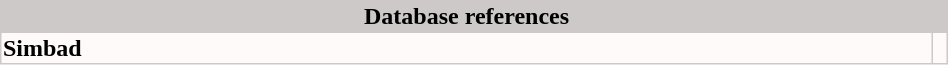<table border="0" width="50%" cellpadding="1" cellspacing="1" style="float:left; margin-right:0.5em; background:#CDC9C9;">
<tr>
<th colspan="1"><strong>Database references</strong></th>
</tr>
<tr bgcolor="#FFFAFA">
<td><strong>Simbad</strong></td>
<td><em>  </em></td>
</tr>
</table>
